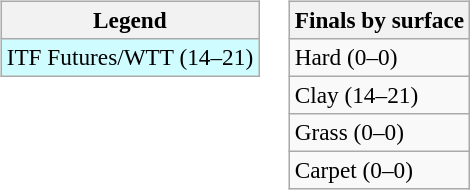<table>
<tr valign=top>
<td><br><table class=wikitable style=font-size:97%>
<tr>
<th>Legend</th>
</tr>
<tr bgcolor=cffcff>
<td>ITF Futures/WTT (14–21)</td>
</tr>
</table>
</td>
<td><br><table class=wikitable style=font-size:97%>
<tr>
<th>Finals by surface</th>
</tr>
<tr>
<td>Hard (0–0)</td>
</tr>
<tr>
<td>Clay (14–21)</td>
</tr>
<tr>
<td>Grass (0–0)</td>
</tr>
<tr>
<td>Carpet (0–0)</td>
</tr>
</table>
</td>
</tr>
</table>
